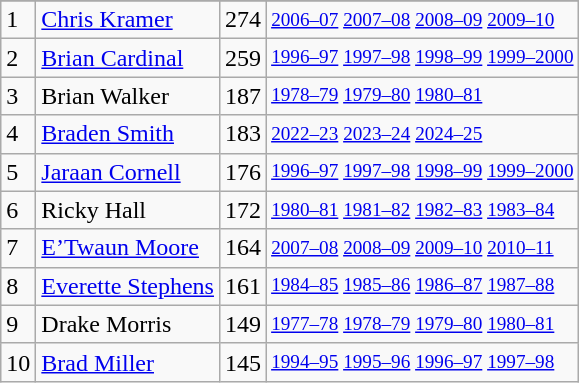<table class="wikitable">
<tr>
</tr>
<tr>
<td>1</td>
<td><a href='#'>Chris Kramer</a></td>
<td>274</td>
<td style="font-size:80%;"><a href='#'>2006–07</a> <a href='#'>2007–08</a> <a href='#'>2008–09</a> <a href='#'>2009–10</a></td>
</tr>
<tr>
<td>2</td>
<td><a href='#'>Brian Cardinal</a></td>
<td>259</td>
<td style="font-size:80%;"><a href='#'>1996–97</a> <a href='#'>1997–98</a> <a href='#'>1998–99</a> <a href='#'>1999–2000</a></td>
</tr>
<tr>
<td>3</td>
<td>Brian Walker</td>
<td>187</td>
<td style="font-size:80%;"><a href='#'>1978–79</a> <a href='#'>1979–80</a> <a href='#'>1980–81</a></td>
</tr>
<tr>
<td>4</td>
<td><a href='#'>Braden Smith</a></td>
<td>183</td>
<td style="font-size:80%;"><a href='#'>2022–23</a> <a href='#'>2023–24</a> <a href='#'>2024–25</a></td>
</tr>
<tr>
<td>5</td>
<td><a href='#'>Jaraan Cornell</a></td>
<td>176</td>
<td style="font-size:80%;"><a href='#'>1996–97</a> <a href='#'>1997–98</a> <a href='#'>1998–99</a> <a href='#'>1999–2000</a></td>
</tr>
<tr>
<td>6</td>
<td>Ricky Hall</td>
<td>172</td>
<td style="font-size:80%;"><a href='#'>1980–81</a> <a href='#'>1981–82</a> <a href='#'>1982–83</a> <a href='#'>1983–84</a></td>
</tr>
<tr>
<td>7</td>
<td><a href='#'>E’Twaun Moore</a></td>
<td>164</td>
<td style="font-size:80%;"><a href='#'>2007–08</a> <a href='#'>2008–09</a> <a href='#'>2009–10</a> <a href='#'>2010–11</a></td>
</tr>
<tr>
<td>8</td>
<td><a href='#'>Everette Stephens</a></td>
<td>161</td>
<td style="font-size:80%;"><a href='#'>1984–85</a> <a href='#'>1985–86</a> <a href='#'>1986–87</a> <a href='#'>1987–88</a></td>
</tr>
<tr>
<td>9</td>
<td>Drake Morris</td>
<td>149</td>
<td style="font-size:80%;"><a href='#'>1977–78</a> <a href='#'>1978–79</a> <a href='#'>1979–80</a> <a href='#'>1980–81</a></td>
</tr>
<tr>
<td>10</td>
<td><a href='#'>Brad Miller</a></td>
<td>145</td>
<td style="font-size:80%;"><a href='#'>1994–95</a> <a href='#'>1995–96</a> <a href='#'>1996–97</a> <a href='#'>1997–98</a></td>
</tr>
</table>
